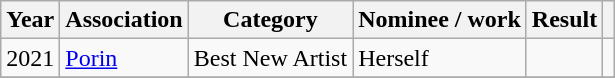<table class="wikitable sortable">
<tr>
<th>Year</th>
<th>Association</th>
<th>Category</th>
<th>Nominee / work</th>
<th>Result</th>
<th class="unsortable"></th>
</tr>
<tr>
<td>2021</td>
<td rowspan="1"><a href='#'>Porin</a></td>
<td>Best New Artist</td>
<td>Herself</td>
<td></td>
<td></td>
</tr>
<tr>
</tr>
</table>
